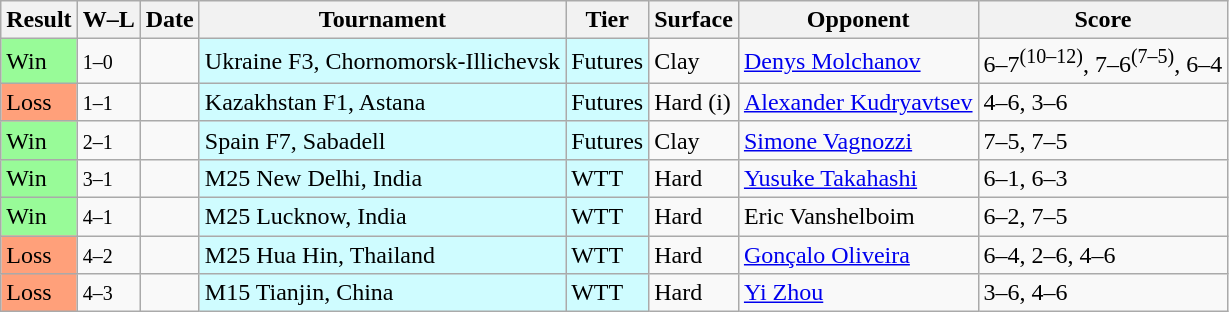<table class="sortable wikitable">
<tr>
<th>Result</th>
<th class="unsortable">W–L</th>
<th>Date</th>
<th>Tournament</th>
<th>Tier</th>
<th>Surface</th>
<th>Opponent</th>
<th class="unsortable">Score</th>
</tr>
<tr>
<td bgcolor=98FB98>Win</td>
<td><small>1–0</small></td>
<td></td>
<td style="background:#cffcff;">Ukraine F3, Chornomorsk-Illichevsk</td>
<td style="background:#cffcff;">Futures</td>
<td>Clay</td>
<td> <a href='#'>Denys Molchanov</a></td>
<td>6–7<sup>(10–12)</sup>, 7–6<sup>(7–5)</sup>, 6–4</td>
</tr>
<tr>
<td bgcolor=FFA07A>Loss</td>
<td><small>1–1</small></td>
<td></td>
<td style="background:#cffcff;">Kazakhstan F1, Astana</td>
<td style="background:#cffcff;">Futures</td>
<td>Hard (i)</td>
<td> <a href='#'>Alexander Kudryavtsev</a></td>
<td>4–6, 3–6</td>
</tr>
<tr>
<td bgcolor=98FB98>Win</td>
<td><small>2–1</small></td>
<td></td>
<td style="background:#cffcff;">Spain F7, Sabadell</td>
<td style="background:#cffcff;">Futures</td>
<td>Clay</td>
<td> <a href='#'>Simone Vagnozzi</a></td>
<td>7–5, 7–5</td>
</tr>
<tr>
<td bgcolor=98FB98>Win</td>
<td><small>3–1</small></td>
<td></td>
<td style="background:#cffcff;">M25 New Delhi, India</td>
<td style="background:#cffcff;">WTT</td>
<td>Hard</td>
<td> <a href='#'>Yusuke Takahashi</a></td>
<td>6–1, 6–3</td>
</tr>
<tr>
<td bgcolor=98FB98>Win</td>
<td><small>4–1</small></td>
<td></td>
<td style="background:#cffcff;">M25 Lucknow, India</td>
<td style="background:#cffcff;">WTT</td>
<td>Hard</td>
<td> Eric Vanshelboim</td>
<td>6–2, 7–5</td>
</tr>
<tr>
<td bgcolor=FFA07A>Loss</td>
<td><small>4–2</small></td>
<td></td>
<td style="background:#cffcff;">M25 Hua Hin, Thailand</td>
<td style="background:#cffcff;">WTT</td>
<td>Hard</td>
<td> <a href='#'>Gonçalo Oliveira</a></td>
<td>6–4, 2–6, 4–6</td>
</tr>
<tr>
<td bgcolor=FFA07A>Loss</td>
<td><small>4–3</small></td>
<td></td>
<td style="background:#cffcff;">M15 Tianjin, China</td>
<td style="background:#cffcff;">WTT</td>
<td>Hard</td>
<td> <a href='#'>Yi Zhou</a></td>
<td>3–6, 4–6</td>
</tr>
</table>
